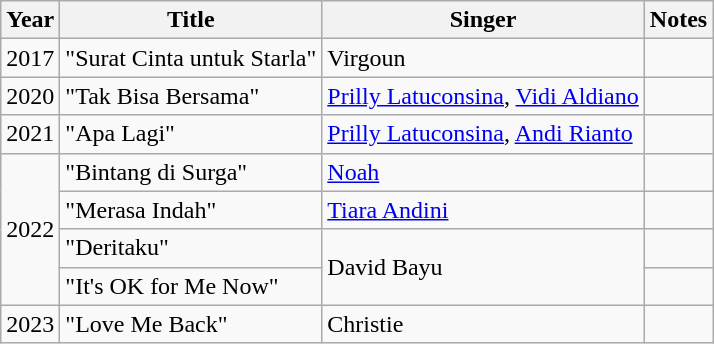<table class="wikitable unsortable">
<tr>
<th>Year</th>
<th>Title</th>
<th>Singer</th>
<th>Notes</th>
</tr>
<tr>
<td>2017</td>
<td>"Surat Cinta untuk Starla"</td>
<td>Virgoun</td>
<td></td>
</tr>
<tr>
<td>2020</td>
<td>"Tak Bisa Bersama"</td>
<td><a href='#'>Prilly Latuconsina</a>, <a href='#'>Vidi Aldiano</a></td>
<td></td>
</tr>
<tr>
<td>2021</td>
<td>"Apa Lagi"</td>
<td><a href='#'>Prilly Latuconsina</a>, <a href='#'>Andi Rianto</a></td>
<td></td>
</tr>
<tr>
<td rowspan="4">2022</td>
<td>"Bintang di Surga"</td>
<td><a href='#'>Noah</a></td>
<td></td>
</tr>
<tr>
<td>"Merasa Indah"</td>
<td><a href='#'>Tiara Andini</a></td>
<td></td>
</tr>
<tr>
<td>"Deritaku"</td>
<td rowspan="2">David Bayu</td>
<td></td>
</tr>
<tr>
<td>"It's OK for Me Now"</td>
<td></td>
</tr>
<tr>
<td>2023</td>
<td>"Love Me Back"</td>
<td>Christie</td>
<td></td>
</tr>
</table>
